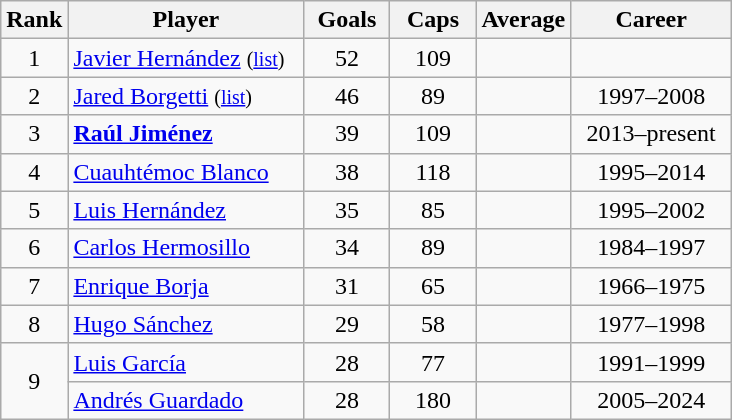<table class="wikitable sortable" style="text-align:center;">
<tr>
<th width="30">Rank</th>
<th style="width:150px;">Player</th>
<th width="50">Goals</th>
<th width="50">Caps</th>
<th width="50">Average</th>
<th style="width:100px;">Career</th>
</tr>
<tr>
<td>1</td>
<td align=left><a href='#'>Javier Hernández</a> <small>(<a href='#'>list</a>)</small></td>
<td>52</td>
<td>109</td>
<td></td>
<td></td>
</tr>
<tr>
<td>2</td>
<td align=left><a href='#'>Jared Borgetti</a> <small>(<a href='#'>list</a>)</small></td>
<td>46</td>
<td>89</td>
<td></td>
<td>1997–2008</td>
</tr>
<tr>
<td>3</td>
<td align=left><strong><a href='#'>Raúl Jiménez</a></strong></td>
<td>39</td>
<td>109</td>
<td></td>
<td>2013–present</td>
</tr>
<tr>
<td>4</td>
<td align=left><a href='#'>Cuauhtémoc Blanco</a></td>
<td>38</td>
<td>118</td>
<td></td>
<td>1995–2014</td>
</tr>
<tr>
<td>5</td>
<td align=left><a href='#'>Luis Hernández</a></td>
<td>35</td>
<td>85</td>
<td></td>
<td>1995–2002</td>
</tr>
<tr>
<td>6</td>
<td align=left><a href='#'>Carlos Hermosillo</a></td>
<td>34</td>
<td>89</td>
<td></td>
<td>1984–1997</td>
</tr>
<tr>
<td>7</td>
<td align=left><a href='#'>Enrique Borja</a></td>
<td>31</td>
<td>65</td>
<td></td>
<td>1966–1975</td>
</tr>
<tr>
<td>8</td>
<td align=left><a href='#'>Hugo Sánchez</a></td>
<td>29</td>
<td>58</td>
<td></td>
<td>1977–1998</td>
</tr>
<tr>
<td rowspan="2">9</td>
<td align=left><a href='#'>Luis García</a></td>
<td>28</td>
<td>77</td>
<td></td>
<td>1991–1999</td>
</tr>
<tr>
<td align=left><a href='#'>Andrés Guardado</a></td>
<td>28</td>
<td>180</td>
<td></td>
<td>2005–2024</td>
</tr>
</table>
